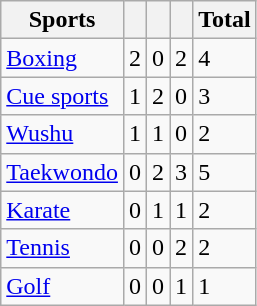<table class=wikitable>
<tr>
<th align="left">Sports</th>
<th align="center" bgcolor="gold"></th>
<th align="center" bgcolor="silver"></th>
<th align="center" bgcolor="CC9966"></th>
<th>Total</th>
</tr>
<tr>
<td><a href='#'>Boxing</a></td>
<td>2</td>
<td>0</td>
<td>2</td>
<td>4</td>
</tr>
<tr>
<td><a href='#'>Cue sports</a></td>
<td>1</td>
<td>2</td>
<td>0</td>
<td>3</td>
</tr>
<tr>
<td><a href='#'>Wushu</a></td>
<td>1</td>
<td>1</td>
<td>0</td>
<td>2</td>
</tr>
<tr>
<td><a href='#'>Taekwondo</a></td>
<td>0</td>
<td>2</td>
<td>3</td>
<td>5</td>
</tr>
<tr>
<td><a href='#'>Karate</a></td>
<td>0</td>
<td>1</td>
<td>1</td>
<td>2</td>
</tr>
<tr>
<td><a href='#'>Tennis</a></td>
<td>0</td>
<td>0</td>
<td>2</td>
<td>2</td>
</tr>
<tr>
<td><a href='#'>Golf</a></td>
<td>0</td>
<td>0</td>
<td>1</td>
<td>1</td>
</tr>
</table>
